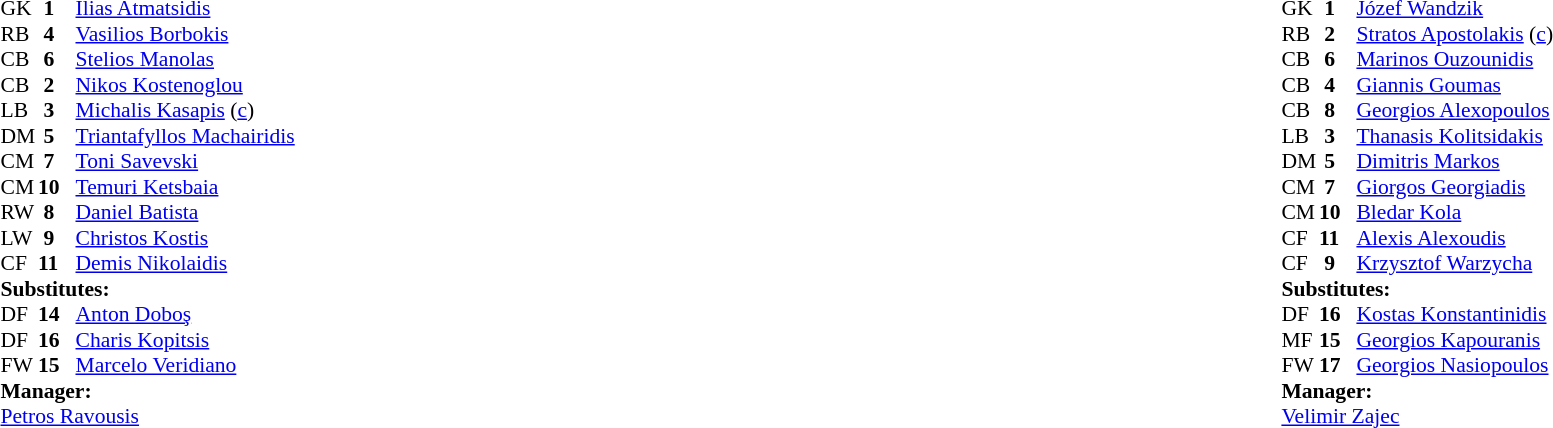<table width="100%">
<tr>
<td valign="top" width="50%"><br><table style="font-size: 90%" cellspacing="0" cellpadding="0">
<tr>
<th width="25"></th>
<th width="25"></th>
</tr>
<tr>
<td>GK</td>
<td><strong> 1</strong></td>
<td> <a href='#'>Ilias Atmatsidis</a></td>
</tr>
<tr>
<td>RB</td>
<td><strong> 4</strong></td>
<td> <a href='#'>Vasilios Borbokis</a></td>
<td></td>
</tr>
<tr>
<td>CB</td>
<td><strong> 6</strong></td>
<td> <a href='#'>Stelios Manolas</a></td>
</tr>
<tr>
<td>CB</td>
<td><strong> 2</strong></td>
<td> <a href='#'>Nikos Kostenoglou</a></td>
</tr>
<tr>
<td>LB</td>
<td><strong> 3</strong></td>
<td> <a href='#'>Michalis Kasapis</a> (<a href='#'>c</a>)</td>
<td></td>
</tr>
<tr>
<td>DM</td>
<td><strong> 5</strong></td>
<td> <a href='#'>Triantafyllos Machairidis</a></td>
</tr>
<tr>
<td>CM</td>
<td><strong> 7</strong></td>
<td> <a href='#'>Toni Savevski</a></td>
<td></td>
<td></td>
<td> </td>
</tr>
<tr>
<td>CM</td>
<td><strong>10</strong></td>
<td> <a href='#'>Temuri Ketsbaia</a></td>
<td></td>
</tr>
<tr>
<td>RW</td>
<td><strong> 8</strong></td>
<td> <a href='#'>Daniel Batista</a></td>
</tr>
<tr>
<td>LW</td>
<td><strong> 9</strong></td>
<td> <a href='#'>Christos Kostis</a></td>
<td></td>
<td></td>
<td> </td>
</tr>
<tr>
<td>CF</td>
<td><strong>11</strong></td>
<td> <a href='#'>Demis Nikolaidis</a></td>
</tr>
<tr>
<td colspan=4><strong>Substitutes:</strong></td>
</tr>
<tr>
<td>DF</td>
<td><strong>14</strong></td>
<td> <a href='#'>Anton Doboş</a></td>
<td></td>
<td> </td>
</tr>
<tr>
<td>DF</td>
<td><strong>16</strong></td>
<td> <a href='#'>Charis Kopitsis</a></td>
<td></td>
<td> </td>
</tr>
<tr>
<td>FW</td>
<td><strong>15</strong></td>
<td> <a href='#'>Marcelo Veridiano</a></td>
<td></td>
<td> </td>
<td></td>
</tr>
<tr>
<td colspan=4><strong>Manager:</strong></td>
</tr>
<tr>
<td colspan="4"> <a href='#'>Petros Ravousis</a></td>
</tr>
</table>
</td>
<td valign="top" width="50%"><br><table style="font-size: 90%" cellspacing="0" cellpadding="0" align="center">
<tr>
<th width="25"></th>
<th width="25"></th>
</tr>
<tr>
<td>GK</td>
<td><strong> 1</strong></td>
<td> <a href='#'>Józef Wandzik</a></td>
</tr>
<tr>
<td>RB</td>
<td><strong> 2</strong></td>
<td> <a href='#'>Stratos Apostolakis</a> (<a href='#'>c</a>)</td>
</tr>
<tr>
<td>CB</td>
<td><strong> 6</strong></td>
<td> <a href='#'>Marinos Ouzounidis</a></td>
<td></td>
</tr>
<tr>
<td>CB</td>
<td><strong> 4</strong></td>
<td> <a href='#'>Giannis Goumas</a></td>
<td></td>
</tr>
<tr>
<td>CB</td>
<td><strong> 8</strong></td>
<td> <a href='#'>Georgios Alexopoulos</a></td>
<td></td>
<td></td>
</tr>
<tr>
<td>LB</td>
<td><strong> 3</strong></td>
<td> <a href='#'>Thanasis Kolitsidakis</a></td>
<td></td>
</tr>
<tr>
<td>DM</td>
<td><strong> 5</strong></td>
<td> <a href='#'>Dimitris Markos</a></td>
<td></td>
</tr>
<tr>
<td>CM</td>
<td><strong> 7</strong></td>
<td> <a href='#'>Giorgos Georgiadis</a></td>
</tr>
<tr>
<td>CM</td>
<td><strong>10</strong></td>
<td> <a href='#'>Bledar Kola</a></td>
<td></td>
<td></td>
</tr>
<tr>
<td>CF</td>
<td><strong>11</strong></td>
<td> <a href='#'>Alexis Alexoudis</a></td>
<td></td>
<td></td>
</tr>
<tr>
<td>CF</td>
<td><strong> 9</strong></td>
<td> <a href='#'>Krzysztof Warzycha</a></td>
</tr>
<tr>
<td colspan=4><strong>Substitutes:</strong></td>
</tr>
<tr>
<td>DF</td>
<td><strong>16</strong></td>
<td> <a href='#'>Kostas Konstantinidis</a></td>
<td></td>
<td></td>
</tr>
<tr>
<td>MF</td>
<td><strong>15</strong></td>
<td> <a href='#'>Georgios Kapouranis</a></td>
<td></td>
<td></td>
</tr>
<tr>
<td>FW</td>
<td><strong>17</strong></td>
<td> <a href='#'>Georgios Nasiopoulos</a></td>
<td></td>
<td></td>
</tr>
<tr>
<td colspan=4><strong>Manager:</strong></td>
</tr>
<tr>
<td colspan="4"> <a href='#'>Velimir Zajec</a></td>
</tr>
</table>
</td>
</tr>
</table>
